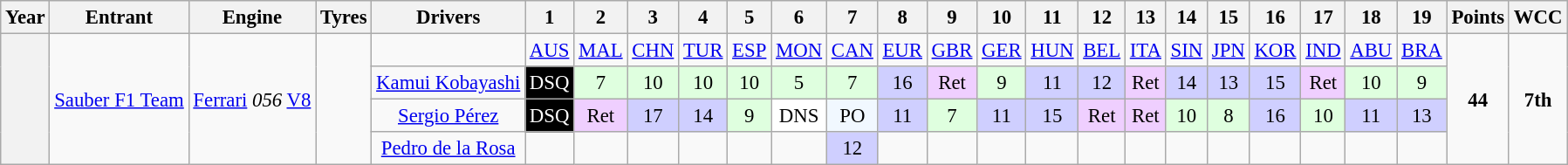<table class="wikitable" style="text-align:center; font-size:95%">
<tr>
<th>Year</th>
<th>Entrant</th>
<th>Engine</th>
<th>Tyres</th>
<th>Drivers</th>
<th>1</th>
<th>2</th>
<th>3</th>
<th>4</th>
<th>5</th>
<th>6</th>
<th>7</th>
<th>8</th>
<th>9</th>
<th>10</th>
<th>11</th>
<th>12</th>
<th>13</th>
<th>14</th>
<th>15</th>
<th>16</th>
<th>17</th>
<th>18</th>
<th>19</th>
<th>Points</th>
<th>WCC</th>
</tr>
<tr>
<th rowspan=4></th>
<td rowspan=4><a href='#'>Sauber F1 Team</a></td>
<td rowspan=4><a href='#'>Ferrari</a> <em>056</em> <a href='#'>V8</a></td>
<td rowspan=4></td>
<td></td>
<td><a href='#'>AUS</a></td>
<td><a href='#'>MAL</a></td>
<td><a href='#'>CHN</a></td>
<td><a href='#'>TUR</a></td>
<td><a href='#'>ESP</a></td>
<td><a href='#'>MON</a></td>
<td><a href='#'>CAN</a></td>
<td><a href='#'>EUR</a></td>
<td><a href='#'>GBR</a></td>
<td><a href='#'>GER</a></td>
<td><a href='#'>HUN</a></td>
<td><a href='#'>BEL</a></td>
<td><a href='#'>ITA</a></td>
<td><a href='#'>SIN</a></td>
<td><a href='#'>JPN</a></td>
<td><a href='#'>KOR</a></td>
<td><a href='#'>IND</a></td>
<td><a href='#'>ABU</a></td>
<td><a href='#'>BRA</a></td>
<td rowspan=4><strong>44</strong></td>
<td rowspan=4><strong>7th</strong></td>
</tr>
<tr>
<td> <a href='#'>Kamui Kobayashi</a></td>
<td style="background:#000000; color:white">DSQ</td>
<td style="background:#DFFFDF;">7</td>
<td style="background:#DFFFDF;">10</td>
<td style="background:#DFFFDF;">10</td>
<td style="background:#DFFFDF;">10</td>
<td style="background:#DFFFDF;">5</td>
<td style="background:#DFFFDF;">7</td>
<td style="background:#cfcfff;">16</td>
<td style="background:#efcfff;">Ret</td>
<td style="background:#DFFFDF;">9</td>
<td style="background:#cfcfff;">11</td>
<td style="background:#cfcfff;">12</td>
<td style="background:#efcfff;">Ret</td>
<td style="background:#cfcfff;">14</td>
<td style="background:#cfcfff;">13</td>
<td style="background:#cfcfff;">15</td>
<td style="background:#efcfff;">Ret</td>
<td style="background:#DFFFDF;">10</td>
<td style="background:#DFFFDF;">9</td>
</tr>
<tr>
<td> <a href='#'>Sergio Pérez</a></td>
<td style="background:#000000; color:white">DSQ</td>
<td style="background:#efcfff;">Ret</td>
<td style="background:#cfcfff;">17</td>
<td style="background:#cfcfff;">14</td>
<td style="background:#DFFFDF;">9</td>
<td style="background:#ffffff;">DNS</td>
<td style="background:#F1F8FF;">PO</td>
<td style="background:#cfcfff;">11</td>
<td style="background:#DFFFDF;">7</td>
<td style="background:#cfcfff;">11</td>
<td style="background:#cfcfff;">15</td>
<td style="background:#efcfff;">Ret</td>
<td style="background:#efcfff;">Ret</td>
<td style="background:#DFFFDF;">10</td>
<td style="background:#dfffdf;">8</td>
<td style="background:#cfcfff;">16</td>
<td style="background:#DFFFDF;">10</td>
<td style="background:#cfcfff;">11</td>
<td style="background:#cfcfff;">13</td>
</tr>
<tr>
<td> <a href='#'>Pedro de la Rosa</a></td>
<td></td>
<td></td>
<td></td>
<td></td>
<td></td>
<td></td>
<td style="background:#cfcfff;">12</td>
<td></td>
<td></td>
<td></td>
<td></td>
<td></td>
<td></td>
<td></td>
<td></td>
<td></td>
<td></td>
<td></td>
<td></td>
</tr>
</table>
